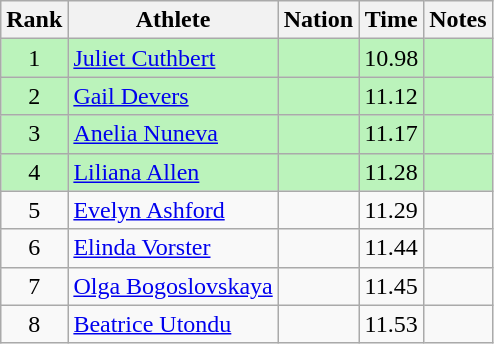<table class="wikitable sortable" style="text-align:center">
<tr>
<th>Rank</th>
<th>Athlete</th>
<th>Nation</th>
<th>Time</th>
<th>Notes</th>
</tr>
<tr style="background:#bbf3bb;">
<td>1</td>
<td align=left><a href='#'>Juliet Cuthbert</a></td>
<td align=left></td>
<td>10.98</td>
<td></td>
</tr>
<tr style="background:#bbf3bb;">
<td>2</td>
<td align=left><a href='#'>Gail Devers</a></td>
<td align=left></td>
<td>11.12</td>
<td></td>
</tr>
<tr style="background:#bbf3bb;">
<td>3</td>
<td align=left><a href='#'>Anelia Nuneva</a></td>
<td align=left></td>
<td>11.17</td>
<td></td>
</tr>
<tr style="background:#bbf3bb;">
<td>4</td>
<td align=left><a href='#'>Liliana Allen</a></td>
<td align=left></td>
<td>11.28</td>
<td></td>
</tr>
<tr>
<td>5</td>
<td align=left><a href='#'>Evelyn Ashford</a></td>
<td align=left></td>
<td>11.29</td>
<td></td>
</tr>
<tr>
<td>6</td>
<td align=left><a href='#'>Elinda Vorster</a></td>
<td align=left></td>
<td>11.44</td>
<td></td>
</tr>
<tr>
<td>7</td>
<td align=left><a href='#'>Olga Bogoslovskaya</a></td>
<td align=left></td>
<td>11.45</td>
<td></td>
</tr>
<tr>
<td>8</td>
<td align=left><a href='#'>Beatrice Utondu</a></td>
<td align=left></td>
<td>11.53</td>
<td></td>
</tr>
</table>
